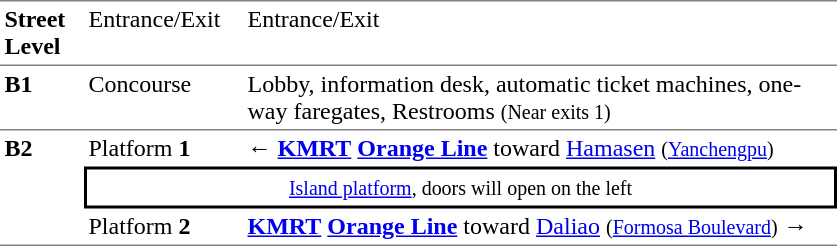<table table border=0 cellspacing=0 cellpadding=3>
<tr>
<td style="border-bottom:solid 1px gray;border-top:solid 1px gray;" width=50 valign=top><strong>Street Level</strong></td>
<td style="border-top:solid 1px gray;border-bottom:solid 1px gray;" width=100 valign=top>Entrance/Exit</td>
<td style="border-top:solid 1px gray;border-bottom:solid 1px gray;" width=390 valign=top>Entrance/Exit</td>
</tr>
<tr>
<td style="border-bottom:solid 1px gray;" valign=top><strong>B1</strong></td>
<td style="border-bottom:solid 1px gray;" valign=top>Concourse</td>
<td style="border-bottom:solid 1px gray;" width=390>Lobby, information desk, automatic ticket machines, one-way faregates, Restrooms <small>(Near exits 1)</small></td>
</tr>
<tr>
<td style="border-bottom:solid 1px gray;" rowspan=3 valign=top><strong>B2</strong></td>
<td>Platform <span><strong>1</strong></span></td>
<td>← <a href='#'><span><strong>KMRT</strong></span></a> <a href='#'><span><strong>Orange Line</strong></span></a> toward <a href='#'>Hamasen</a> <small>(<a href='#'>Yanchengpu</a>)</small></td>
</tr>
<tr>
<td style="border-top:solid 2px black;border-right:solid 2px black;border-left:solid 2px black;border-bottom:solid 2px black;text-align:center;" colspan=2><small><a href='#'>Island platform</a>, doors will open on the left</small></td>
</tr>
<tr>
<td style="border-bottom:solid 1px gray;">Platform <span><strong>2</strong></span></td>
<td style="border-bottom:solid 1px gray;"> <a href='#'><span><strong>KMRT</strong></span></a> <a href='#'><span><strong>Orange Line</strong></span></a> toward <a href='#'>Daliao</a> <small>(<a href='#'>Formosa Boulevard</a>)</small> →</td>
</tr>
</table>
